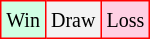<table class="wikitable">
<tr>
<td style="background-color: #d0ffe3; border:1px solid red;"><small>Win</small></td>
<td style="background-color: #f3f3f3; border:1px solid red;"><small>Draw</small></td>
<td style="background-color: #ffd0e3; border:1px solid red;"><small>Loss</small></td>
</tr>
</table>
